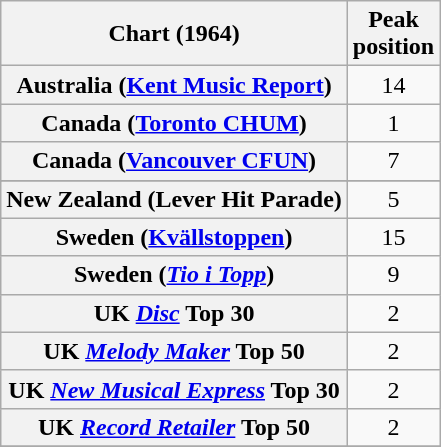<table class="wikitable sortable plainrowheaders" style="text-align:center">
<tr>
<th>Chart (1964)</th>
<th>Peak<br>position</th>
</tr>
<tr>
<th scope="row">Australia (<a href='#'>Kent Music Report</a>)</th>
<td>14</td>
</tr>
<tr>
<th scope="row">Canada (<a href='#'>Toronto CHUM</a>)</th>
<td>1</td>
</tr>
<tr>
<th scope="row">Canada (<a href='#'>Vancouver CFUN</a>)</th>
<td>7</td>
</tr>
<tr>
</tr>
<tr>
<th scope="row">New Zealand (Lever Hit Parade)</th>
<td>5</td>
</tr>
<tr>
<th scope="row">Sweden (<a href='#'>Kvällstoppen</a>)</th>
<td>15</td>
</tr>
<tr>
<th scope="row">Sweden (<em><a href='#'>Tio i Topp</a></em>)</th>
<td>9</td>
</tr>
<tr>
<th scope="row">UK <em><a href='#'>Disc</a></em> Top 30</th>
<td>2</td>
</tr>
<tr>
<th scope="row">UK <em><a href='#'>Melody Maker</a></em> Top 50</th>
<td>2</td>
</tr>
<tr>
<th scope="row">UK <em><a href='#'>New Musical Express</a></em> Top 30</th>
<td>2</td>
</tr>
<tr>
<th scope="row">UK <em><a href='#'>Record Retailer</a></em> Top 50</th>
<td>2</td>
</tr>
<tr>
</tr>
</table>
